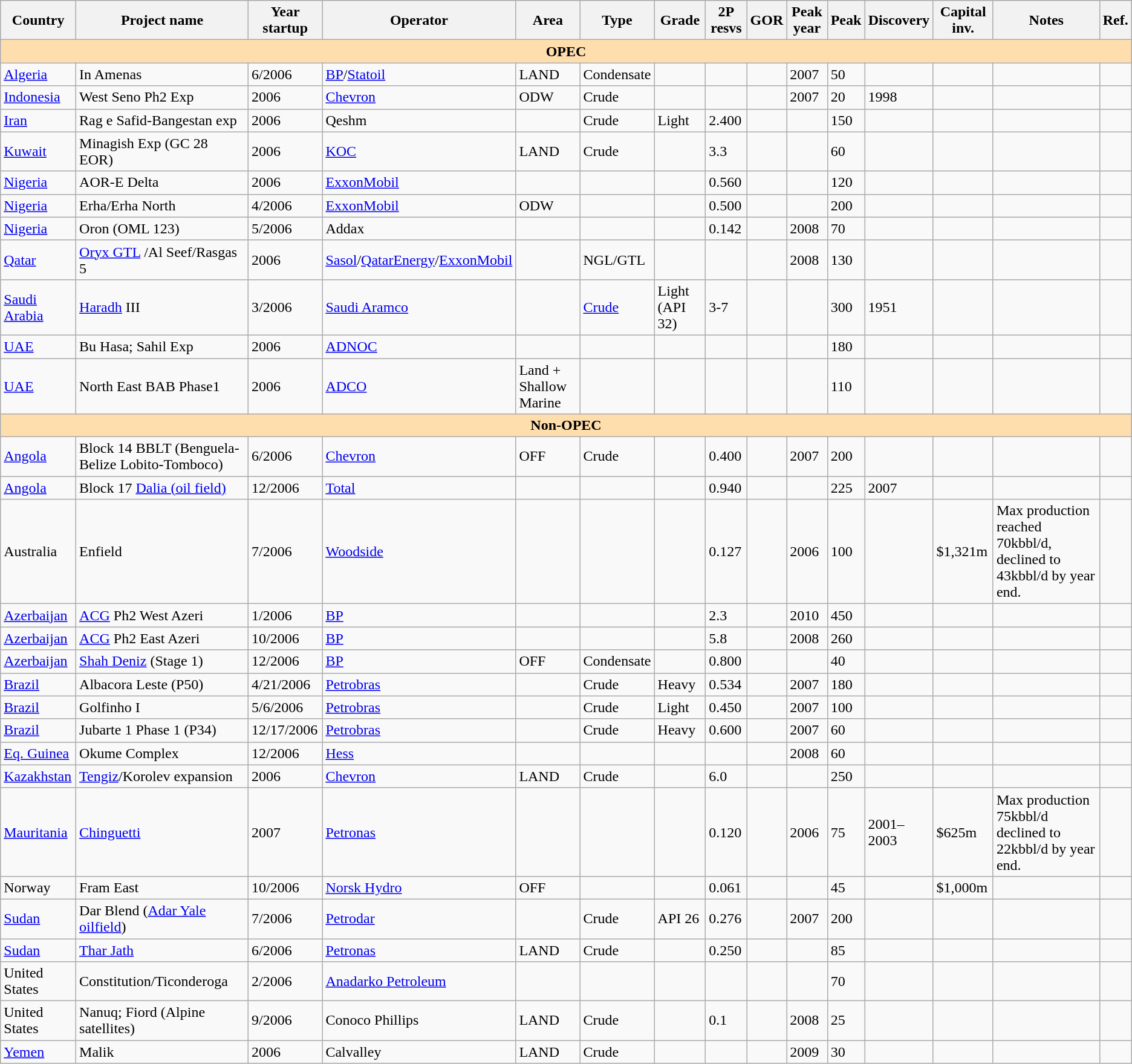<table class="wikitable">
<tr>
<th>Country</th>
<th>Project name</th>
<th>Year startup</th>
<th>Operator</th>
<th>Area</th>
<th>Type</th>
<th>Grade</th>
<th>2P resvs</th>
<th>GOR</th>
<th>Peak year</th>
<th>Peak</th>
<th>Discovery</th>
<th>Capital inv.</th>
<th>Notes</th>
<th>Ref.</th>
</tr>
<tr --->
<td align="center" colspan="15" style="background:#ffdead;border-top:1px; border-right:1px; border-bottom:2px; border-left:1px;"><strong>OPEC</strong></td>
</tr>
<tr --->
<td><a href='#'>Algeria</a></td>
<td>In Amenas</td>
<td>6/2006</td>
<td><a href='#'>BP</a>/<a href='#'>Statoil</a></td>
<td>LAND</td>
<td>Condensate</td>
<td></td>
<td></td>
<td></td>
<td>2007</td>
<td>50</td>
<td></td>
<td></td>
<td></td>
<td></td>
</tr>
<tr --->
<td><a href='#'>Indonesia</a></td>
<td>West Seno Ph2 Exp</td>
<td>2006</td>
<td><a href='#'>Chevron</a></td>
<td>ODW</td>
<td>Crude</td>
<td></td>
<td></td>
<td></td>
<td>2007</td>
<td>20</td>
<td>1998</td>
<td></td>
<td></td>
<td></td>
</tr>
<tr --->
<td><a href='#'>Iran</a></td>
<td>Rag e Safid-Bangestan exp</td>
<td>2006</td>
<td>Qeshm</td>
<td></td>
<td>Crude</td>
<td>Light</td>
<td>2.400</td>
<td></td>
<td></td>
<td>150</td>
<td></td>
<td></td>
<td></td>
<td></td>
</tr>
<tr --->
<td><a href='#'>Kuwait</a></td>
<td>Minagish Exp (GC 28 EOR)</td>
<td>2006</td>
<td><a href='#'>KOC</a></td>
<td>LAND</td>
<td>Crude</td>
<td></td>
<td>3.3</td>
<td></td>
<td></td>
<td>60</td>
<td></td>
<td></td>
<td></td>
<td></td>
</tr>
<tr --->
<td><a href='#'>Nigeria</a></td>
<td>AOR-E Delta</td>
<td>2006</td>
<td><a href='#'>ExxonMobil</a></td>
<td></td>
<td></td>
<td></td>
<td>0.560</td>
<td></td>
<td></td>
<td>120</td>
<td></td>
<td></td>
<td></td>
<td></td>
</tr>
<tr --->
<td><a href='#'>Nigeria</a></td>
<td>Erha/Erha North</td>
<td>4/2006</td>
<td><a href='#'>ExxonMobil</a></td>
<td>ODW</td>
<td></td>
<td></td>
<td>0.500</td>
<td></td>
<td></td>
<td>200</td>
<td></td>
<td></td>
<td></td>
<td></td>
</tr>
<tr --->
<td><a href='#'>Nigeria</a></td>
<td>Oron (OML 123)</td>
<td>5/2006</td>
<td>Addax</td>
<td></td>
<td></td>
<td></td>
<td>0.142</td>
<td></td>
<td>2008</td>
<td>70</td>
<td></td>
<td></td>
<td></td>
<td></td>
</tr>
<tr --->
<td><a href='#'>Qatar</a></td>
<td><a href='#'>Oryx GTL</a> /Al Seef/Rasgas 5</td>
<td>2006</td>
<td><a href='#'>Sasol</a>/<a href='#'>QatarEnergy</a>/<a href='#'>ExxonMobil</a></td>
<td></td>
<td>NGL/GTL</td>
<td></td>
<td></td>
<td></td>
<td>2008</td>
<td>130</td>
<td></td>
<td></td>
<td></td>
<td></td>
</tr>
<tr --->
<td><a href='#'>Saudi Arabia</a></td>
<td><a href='#'>Haradh</a> III</td>
<td>3/2006</td>
<td><a href='#'>Saudi Aramco</a></td>
<td></td>
<td><a href='#'>Crude</a></td>
<td>Light (API 32)</td>
<td>3-7</td>
<td></td>
<td></td>
<td>300</td>
<td>1951</td>
<td></td>
<td></td>
<td><br></td>
</tr>
<tr --->
<td><a href='#'>UAE</a></td>
<td>Bu Hasa; Sahil Exp</td>
<td>2006</td>
<td><a href='#'>ADNOC</a></td>
<td></td>
<td></td>
<td></td>
<td></td>
<td></td>
<td></td>
<td>180</td>
<td></td>
<td></td>
<td></td>
<td></td>
</tr>
<tr --->
<td><a href='#'>UAE</a></td>
<td>North East BAB Phase1</td>
<td>2006</td>
<td><a href='#'>ADCO</a></td>
<td>Land + Shallow Marine</td>
<td></td>
<td></td>
<td></td>
<td></td>
<td></td>
<td>110</td>
<td></td>
<td></td>
<td></td>
<td></td>
</tr>
<tr --->
<td align="center" colspan="15" style="background:#ffdead;border-top:1px; border-right:1px; border-bottom:2px; border-left:1px;"><strong>Non-OPEC</strong></td>
</tr>
<tr --->
<td><a href='#'>Angola</a></td>
<td>Block 14 BBLT (Benguela-Belize Lobito-Tomboco)</td>
<td>6/2006</td>
<td><a href='#'>Chevron</a></td>
<td>OFF</td>
<td>Crude</td>
<td></td>
<td>0.400</td>
<td></td>
<td>2007</td>
<td>200</td>
<td></td>
<td></td>
<td></td>
<td></td>
</tr>
<tr --->
<td><a href='#'>Angola</a></td>
<td>Block 17 <a href='#'>Dalia (oil field)</a></td>
<td>12/2006</td>
<td><a href='#'>Total</a></td>
<td></td>
<td></td>
<td></td>
<td>0.940</td>
<td></td>
<td></td>
<td>225</td>
<td>2007</td>
<td></td>
<td></td>
<td></td>
</tr>
<tr --->
<td>Australia</td>
<td>Enfield</td>
<td>7/2006</td>
<td><a href='#'>Woodside</a></td>
<td></td>
<td></td>
<td></td>
<td>0.127</td>
<td></td>
<td>2006</td>
<td>100</td>
<td></td>
<td>$1,321m</td>
<td>Max production reached 70kbbl/d, declined to 43kbbl/d by year end.</td>
<td></td>
</tr>
<tr --->
<td><a href='#'>Azerbaijan</a></td>
<td><a href='#'>ACG</a> Ph2 West Azeri</td>
<td>1/2006</td>
<td><a href='#'>BP</a></td>
<td></td>
<td></td>
<td></td>
<td>2.3</td>
<td></td>
<td>2010</td>
<td>450</td>
<td></td>
<td></td>
<td></td>
<td></td>
</tr>
<tr --->
<td><a href='#'>Azerbaijan</a></td>
<td><a href='#'>ACG</a>  Ph2 East Azeri</td>
<td>10/2006</td>
<td><a href='#'>BP</a></td>
<td></td>
<td></td>
<td></td>
<td>5.8</td>
<td></td>
<td>2008</td>
<td>260</td>
<td></td>
<td></td>
<td></td>
<td></td>
</tr>
<tr --->
<td><a href='#'>Azerbaijan</a></td>
<td><a href='#'>Shah Deniz</a> (Stage 1)</td>
<td>12/2006</td>
<td><a href='#'>BP</a></td>
<td>OFF</td>
<td>Condensate</td>
<td></td>
<td>0.800</td>
<td></td>
<td></td>
<td>40</td>
<td></td>
<td></td>
<td></td>
<td></td>
</tr>
<tr --->
<td><a href='#'>Brazil</a></td>
<td>Albacora Leste (P50)</td>
<td>4/21/2006</td>
<td><a href='#'>Petrobras</a></td>
<td></td>
<td>Crude</td>
<td>Heavy</td>
<td>0.534</td>
<td></td>
<td>2007</td>
<td>180</td>
<td></td>
<td></td>
<td></td>
<td></td>
</tr>
<tr --->
<td><a href='#'>Brazil</a></td>
<td>Golfinho I</td>
<td>5/6/2006</td>
<td><a href='#'>Petrobras</a></td>
<td></td>
<td>Crude</td>
<td>Light</td>
<td>0.450</td>
<td></td>
<td>2007</td>
<td>100</td>
<td></td>
<td></td>
<td></td>
<td></td>
</tr>
<tr --->
<td><a href='#'>Brazil</a></td>
<td>Jubarte 1 Phase 1 (P34)</td>
<td>12/17/2006</td>
<td><a href='#'>Petrobras</a></td>
<td></td>
<td>Crude</td>
<td>Heavy</td>
<td>0.600</td>
<td></td>
<td>2007</td>
<td>60</td>
<td></td>
<td></td>
<td></td>
<td></td>
</tr>
<tr --->
<td><a href='#'>Eq. Guinea</a></td>
<td>Okume Complex</td>
<td>12/2006</td>
<td><a href='#'>Hess</a></td>
<td></td>
<td></td>
<td></td>
<td></td>
<td></td>
<td>2008</td>
<td>60</td>
<td></td>
<td></td>
<td></td>
<td></td>
</tr>
<tr --->
<td><a href='#'>Kazakhstan</a></td>
<td><a href='#'>Tengiz</a>/Korolev expansion</td>
<td>2006</td>
<td><a href='#'>Chevron</a></td>
<td>LAND</td>
<td>Crude</td>
<td></td>
<td>6.0</td>
<td></td>
<td></td>
<td>250</td>
<td></td>
<td></td>
<td></td>
<td></td>
</tr>
<tr --->
<td><a href='#'>Mauritania</a></td>
<td><a href='#'>Chinguetti</a></td>
<td>2007</td>
<td><a href='#'>Petronas</a></td>
<td></td>
<td></td>
<td></td>
<td>0.120</td>
<td></td>
<td>2006</td>
<td>75</td>
<td>2001–2003</td>
<td>$625m</td>
<td>Max production 75kbbl/d declined to 22kbbl/d by year end.</td>
<td></td>
</tr>
<tr --->
<td>Norway</td>
<td>Fram East</td>
<td>10/2006</td>
<td><a href='#'>Norsk Hydro</a></td>
<td>OFF</td>
<td></td>
<td></td>
<td>0.061</td>
<td></td>
<td></td>
<td>45</td>
<td></td>
<td>$1,000m</td>
<td></td>
<td></td>
</tr>
<tr --->
<td><a href='#'>Sudan</a></td>
<td>Dar Blend (<a href='#'>Adar Yale oilfield</a>)</td>
<td>7/2006</td>
<td><a href='#'>Petrodar</a></td>
<td></td>
<td>Crude</td>
<td>API 26</td>
<td>0.276</td>
<td></td>
<td>2007</td>
<td>200</td>
<td></td>
<td></td>
<td></td>
<td></td>
</tr>
<tr --->
<td><a href='#'>Sudan</a></td>
<td><a href='#'>Thar Jath</a></td>
<td>6/2006</td>
<td><a href='#'>Petronas</a></td>
<td>LAND</td>
<td>Crude</td>
<td></td>
<td>0.250</td>
<td></td>
<td></td>
<td>85</td>
<td></td>
<td></td>
<td></td>
<td></td>
</tr>
<tr --->
<td>United States</td>
<td>Constitution/Ticonderoga</td>
<td>2/2006</td>
<td><a href='#'>Anadarko Petroleum</a></td>
<td></td>
<td></td>
<td></td>
<td></td>
<td></td>
<td></td>
<td>70</td>
<td></td>
<td></td>
<td></td>
<td></td>
</tr>
<tr --->
<td>United States</td>
<td>Nanuq; Fiord (Alpine satellites)</td>
<td>9/2006</td>
<td>Conoco Phillips</td>
<td>LAND</td>
<td>Crude</td>
<td></td>
<td>0.1</td>
<td></td>
<td>2008</td>
<td>25</td>
<td></td>
<td></td>
<td></td>
<td></td>
</tr>
<tr --->
<td><a href='#'>Yemen</a></td>
<td>Malik</td>
<td>2006</td>
<td>Calvalley</td>
<td>LAND</td>
<td>Crude</td>
<td></td>
<td></td>
<td></td>
<td>2009</td>
<td>30</td>
<td></td>
<td></td>
<td></td>
<td></td>
</tr>
</table>
